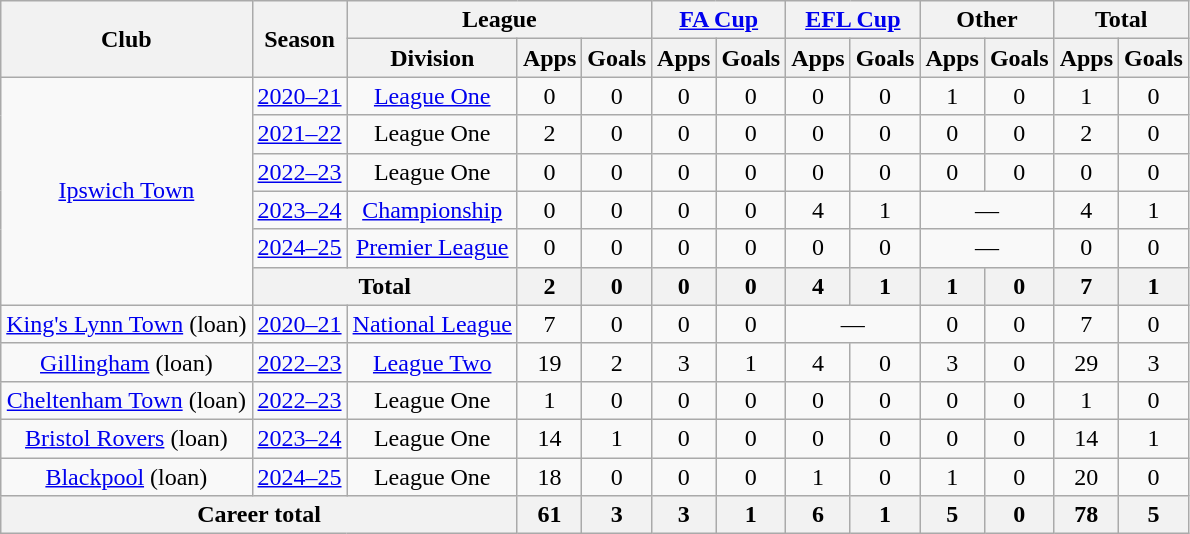<table class="wikitable" style="text-align: center">
<tr>
<th rowspan="2">Club</th>
<th rowspan="2">Season</th>
<th colspan="3">League</th>
<th colspan="2"><a href='#'>FA Cup</a></th>
<th colspan="2"><a href='#'>EFL Cup</a></th>
<th colspan="2">Other</th>
<th colspan="2">Total</th>
</tr>
<tr>
<th>Division</th>
<th>Apps</th>
<th>Goals</th>
<th>Apps</th>
<th>Goals</th>
<th>Apps</th>
<th>Goals</th>
<th>Apps</th>
<th>Goals</th>
<th>Apps</th>
<th>Goals</th>
</tr>
<tr>
<td rowspan="6"><a href='#'>Ipswich Town</a></td>
<td><a href='#'>2020–21</a></td>
<td><a href='#'>League One</a></td>
<td>0</td>
<td>0</td>
<td>0</td>
<td>0</td>
<td>0</td>
<td>0</td>
<td>1</td>
<td>0</td>
<td>1</td>
<td>0</td>
</tr>
<tr>
<td><a href='#'>2021–22</a></td>
<td>League One</td>
<td>2</td>
<td>0</td>
<td>0</td>
<td>0</td>
<td>0</td>
<td>0</td>
<td>0</td>
<td>0</td>
<td>2</td>
<td>0</td>
</tr>
<tr>
<td><a href='#'>2022–23</a></td>
<td>League One</td>
<td>0</td>
<td>0</td>
<td>0</td>
<td>0</td>
<td>0</td>
<td>0</td>
<td>0</td>
<td>0</td>
<td>0</td>
<td>0</td>
</tr>
<tr>
<td><a href='#'>2023–24</a></td>
<td><a href='#'>Championship</a></td>
<td>0</td>
<td>0</td>
<td>0</td>
<td>0</td>
<td>4</td>
<td>1</td>
<td colspan="2">—</td>
<td>4</td>
<td>1</td>
</tr>
<tr>
<td><a href='#'>2024–25</a></td>
<td><a href='#'>Premier League</a></td>
<td>0</td>
<td>0</td>
<td>0</td>
<td>0</td>
<td>0</td>
<td>0</td>
<td colspan="2">—</td>
<td>0</td>
<td>0</td>
</tr>
<tr>
<th colspan="2">Total</th>
<th>2</th>
<th>0</th>
<th>0</th>
<th>0</th>
<th>4</th>
<th>1</th>
<th>1</th>
<th>0</th>
<th>7</th>
<th>1</th>
</tr>
<tr>
<td><a href='#'>King's Lynn Town</a> (loan)</td>
<td><a href='#'>2020–21</a></td>
<td><a href='#'>National League</a></td>
<td>7</td>
<td>0</td>
<td>0</td>
<td>0</td>
<td colspan="2">—</td>
<td>0</td>
<td>0</td>
<td>7</td>
<td>0</td>
</tr>
<tr>
<td rowspan="1"><a href='#'>Gillingham</a> (loan)</td>
<td><a href='#'>2022–23</a></td>
<td><a href='#'>League Two</a></td>
<td>19</td>
<td>2</td>
<td>3</td>
<td>1</td>
<td>4</td>
<td>0</td>
<td>3</td>
<td>0</td>
<td>29</td>
<td>3</td>
</tr>
<tr>
<td rowspan="1"><a href='#'>Cheltenham Town</a> (loan)</td>
<td><a href='#'>2022–23</a></td>
<td>League One</td>
<td>1</td>
<td>0</td>
<td>0</td>
<td>0</td>
<td>0</td>
<td>0</td>
<td>0</td>
<td>0</td>
<td>1</td>
<td>0</td>
</tr>
<tr>
<td rowspan="1"><a href='#'>Bristol Rovers</a> (loan)</td>
<td><a href='#'>2023–24</a></td>
<td>League One</td>
<td>14</td>
<td>1</td>
<td>0</td>
<td>0</td>
<td>0</td>
<td>0</td>
<td>0</td>
<td>0</td>
<td>14</td>
<td>1</td>
</tr>
<tr>
<td rowspan="1"><a href='#'>Blackpool</a> (loan)</td>
<td><a href='#'>2024–25</a></td>
<td>League One</td>
<td>18</td>
<td>0</td>
<td>0</td>
<td>0</td>
<td>1</td>
<td>0</td>
<td>1</td>
<td>0</td>
<td>20</td>
<td>0</td>
</tr>
<tr>
<th colspan="3">Career total</th>
<th>61</th>
<th>3</th>
<th>3</th>
<th>1</th>
<th>6</th>
<th>1</th>
<th>5</th>
<th>0</th>
<th>78</th>
<th>5</th>
</tr>
</table>
